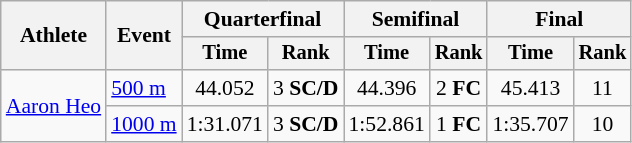<table class="wikitable" style="font-size:90%">
<tr>
<th rowspan=2>Athlete</th>
<th rowspan=2>Event</th>
<th colspan=2>Quarterfinal</th>
<th colspan=2>Semifinal</th>
<th colspan=2>Final</th>
</tr>
<tr style="font-size:95%">
<th>Time</th>
<th>Rank</th>
<th>Time</th>
<th>Rank</th>
<th>Time</th>
<th>Rank</th>
</tr>
<tr align=center>
<td align=left rowspan=2><a href='#'>Aaron Heo</a></td>
<td align=left><a href='#'>500 m</a></td>
<td>44.052</td>
<td>3 <strong>SC/D</strong></td>
<td>44.396</td>
<td>2 <strong>FC</strong></td>
<td>45.413</td>
<td>11</td>
</tr>
<tr align=center>
<td align=left><a href='#'>1000 m</a></td>
<td>1:31.071</td>
<td>3 <strong>SC/D</strong></td>
<td>1:52.861</td>
<td>1 <strong>FC</strong></td>
<td>1:35.707</td>
<td>10</td>
</tr>
</table>
